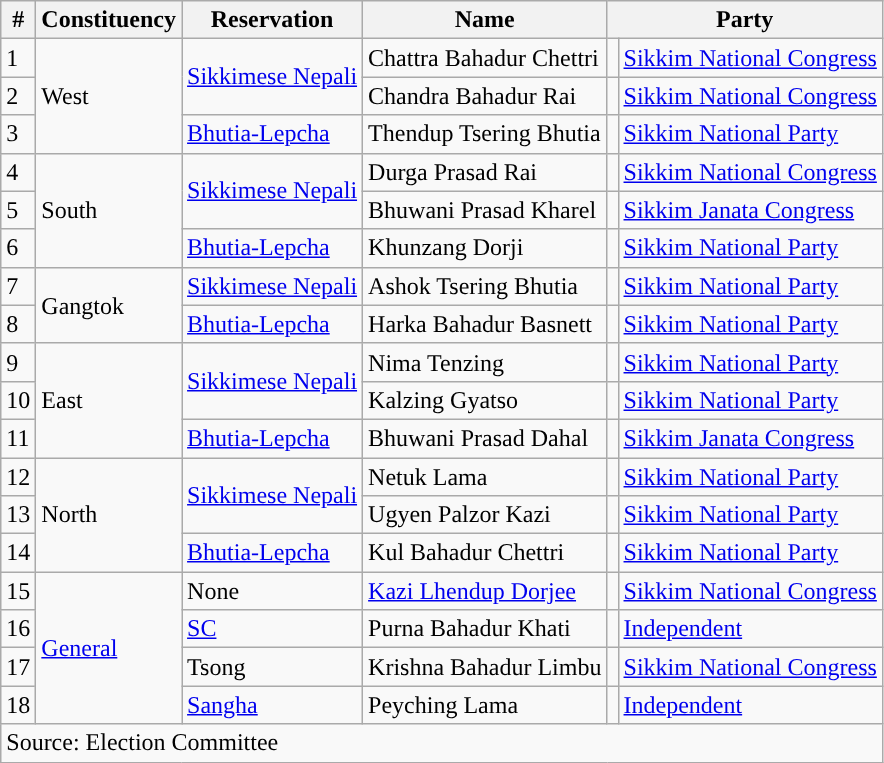<table class="wikitable sortable">
<tr>
<th>#</th>
<th>Constituency</th>
<th>Reservation</th>
<th>Name</th>
<th colspan=2>Party</th>
</tr>
<tr>
<td>1</td>
<td rowspan=3>West</td>
<td rowspan=2><a href='#'>Sikkimese Nepali</a></td>
<td>Chattra Bahadur Chettri</td>
<td style="background-color: "></td>
<td><a href='#'>Sikkim National Congress</a></td>
</tr>
<tr>
<td>2</td>
<td>Chandra Bahadur Rai</td>
<td style="background-color: "></td>
<td><a href='#'>Sikkim National Congress</a></td>
</tr>
<tr>
<td>3</td>
<td><a href='#'>Bhutia-Lepcha</a></td>
<td>Thendup Tsering Bhutia</td>
<td style="background-color: "></td>
<td><a href='#'>Sikkim National Party</a></td>
</tr>
<tr>
<td>4</td>
<td rowspan=3>South</td>
<td rowspan=2><a href='#'>Sikkimese Nepali</a></td>
<td>Durga Prasad Rai</td>
<td style="background-color: "></td>
<td><a href='#'>Sikkim National Congress</a></td>
</tr>
<tr>
<td>5</td>
<td>Bhuwani Prasad Kharel</td>
<td style="background-color: "></td>
<td><a href='#'>Sikkim Janata Congress</a></td>
</tr>
<tr>
<td>6</td>
<td><a href='#'>Bhutia-Lepcha</a></td>
<td>Khunzang Dorji</td>
<td style="background-color: "></td>
<td><a href='#'>Sikkim National Party</a></td>
</tr>
<tr>
<td>7</td>
<td rowspan=2>Gangtok</td>
<td><a href='#'>Sikkimese Nepali</a></td>
<td>Ashok Tsering Bhutia</td>
<td style="background-color: "></td>
<td><a href='#'>Sikkim National Party</a></td>
</tr>
<tr>
<td>8</td>
<td><a href='#'>Bhutia-Lepcha</a></td>
<td>Harka Bahadur Basnett</td>
<td style="background-color: "></td>
<td><a href='#'>Sikkim National Party</a></td>
</tr>
<tr>
<td>9</td>
<td rowspan=3>East</td>
<td rowspan=2><a href='#'>Sikkimese Nepali</a></td>
<td>Nima Tenzing</td>
<td style="background-color: "></td>
<td><a href='#'>Sikkim National Party</a></td>
</tr>
<tr>
<td>10</td>
<td>Kalzing Gyatso</td>
<td style="background-color: "></td>
<td><a href='#'>Sikkim National Party</a></td>
</tr>
<tr>
<td>11</td>
<td><a href='#'>Bhutia-Lepcha</a></td>
<td>Bhuwani Prasad Dahal</td>
<td style="background-color: "></td>
<td><a href='#'>Sikkim Janata Congress</a></td>
</tr>
<tr>
<td>12</td>
<td rowspan=3>North</td>
<td rowspan=2><a href='#'>Sikkimese Nepali</a></td>
<td>Netuk Lama</td>
<td style="background-color: "></td>
<td><a href='#'>Sikkim National Party</a></td>
</tr>
<tr>
<td>13</td>
<td>Ugyen Palzor Kazi</td>
<td style="background-color: "></td>
<td><a href='#'>Sikkim National Party</a></td>
</tr>
<tr>
<td>14</td>
<td><a href='#'>Bhutia-Lepcha</a></td>
<td>Kul Bahadur Chettri</td>
<td style="background-color: "></td>
<td><a href='#'>Sikkim National Party</a></td>
</tr>
<tr>
<td>15</td>
<td rowspan=4><a href='#'>General</a></td>
<td>None</td>
<td><a href='#'>Kazi Lhendup Dorjee</a></td>
<td style="background-color: "></td>
<td><a href='#'>Sikkim National Congress</a></td>
</tr>
<tr>
<td>16</td>
<td><a href='#'>SC</a></td>
<td>Purna Bahadur Khati</td>
<td style="background-color: "></td>
<td><a href='#'>Independent</a></td>
</tr>
<tr>
<td>17</td>
<td>Tsong</td>
<td>Krishna Bahadur Limbu</td>
<td style="background-color: "></td>
<td><a href='#'>Sikkim National Congress</a></td>
</tr>
<tr>
<td>18</td>
<td><a href='#'>Sangha</a></td>
<td>Peyching Lama</td>
<td style="background-color: "></td>
<td><a href='#'>Independent</a></td>
</tr>
<tr class="sortbottom">
<td colspan=6>Source: Election Committee</td>
</tr>
</table>
